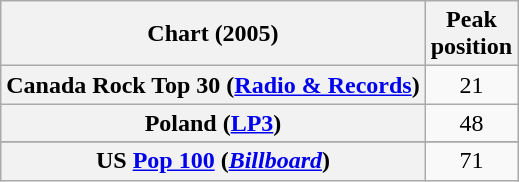<table class="wikitable sortable plainrowheaders" style="text-align: center;">
<tr>
<th scope="col">Chart (2005)</th>
<th scope="col">Peak<br>position</th>
</tr>
<tr>
<th scope="row">Canada Rock Top 30 (<a href='#'>Radio & Records</a>)</th>
<td align=center>21</td>
</tr>
<tr>
<th scope="row">Poland (<a href='#'>LP3</a>)</th>
<td align=center>48</td>
</tr>
<tr>
</tr>
<tr>
</tr>
<tr>
<th scope="row">US <a href='#'>Pop 100</a> (<a href='#'><em>Billboard</em></a>)</th>
<td align="center">71</td>
</tr>
</table>
